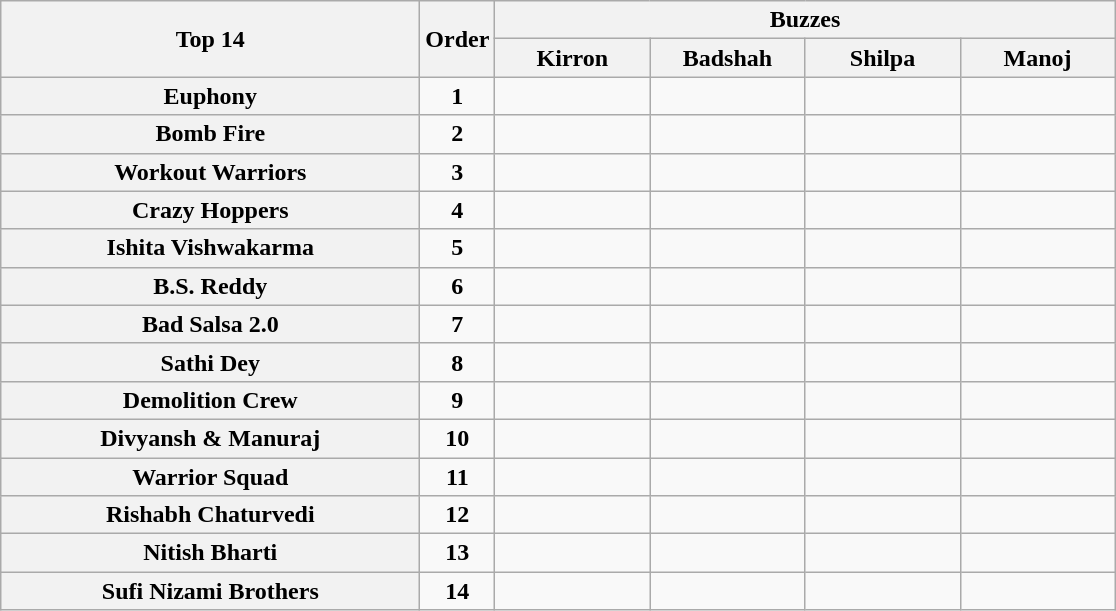<table class="wikitable plainrowheaders sortable" style="text-align:center;">
<tr>
<th rowspan="2" scope="col" class="unsortable" style="width:17em;">Top 14</th>
<th rowspan="2" scope="col" style="width:1em;">Order</th>
<th colspan="4" scope="col" class="unsortable" style="width:24em;">Buzzes</th>
</tr>
<tr>
<th scope="col" class="unsortable" style="width:6em;">Kirron</th>
<th scope="col" class="unsortable" style="width:6em;">Badshah</th>
<th scope="col" class="unsortable" style="width:6em;">Shilpa</th>
<th scope="col" class="unsortable" style="width:6em;">Manoj</th>
</tr>
<tr>
<th>Euphony</th>
<td><strong>1</strong></td>
<td style="text-align:center;"></td>
<td style="text-align:center;"></td>
<td style="text-align:center;"></td>
<td></td>
</tr>
<tr>
<th>Bomb Fire</th>
<td><strong>2</strong></td>
<td></td>
<td></td>
<td></td>
<td></td>
</tr>
<tr>
<th>Workout Warriors</th>
<td><strong>3</strong></td>
<td></td>
<td></td>
<td></td>
<td></td>
</tr>
<tr>
<th>Crazy Hoppers</th>
<td><strong>4</strong></td>
<td></td>
<td></td>
<td></td>
<td></td>
</tr>
<tr>
<th>Ishita Vishwakarma</th>
<td><strong>5</strong></td>
<td></td>
<td></td>
<td></td>
<td></td>
</tr>
<tr>
<th><strong>B.S. Reddy</strong></th>
<td><strong>6</strong></td>
<td></td>
<td></td>
<td></td>
<td></td>
</tr>
<tr>
<th><strong>Bad Salsa 2.0</strong></th>
<td><strong>7</strong></td>
<td></td>
<td></td>
<td></td>
<td></td>
</tr>
<tr>
<th><strong>Sathi Dey</strong></th>
<td><strong>8</strong></td>
<td></td>
<td></td>
<td></td>
<td></td>
</tr>
<tr>
<th><strong>Demolition Crew</strong></th>
<td><strong>9</strong></td>
<td></td>
<td></td>
<td></td>
<td></td>
</tr>
<tr>
<th><strong>Divyansh & Manuraj</strong></th>
<td><strong>10</strong></td>
<td></td>
<td></td>
<td></td>
<td></td>
</tr>
<tr>
<th><strong>Warrior Squad</strong></th>
<td><strong>11</strong></td>
<td></td>
<td></td>
<td></td>
<td></td>
</tr>
<tr>
<th><strong>Rishabh Chaturvedi</strong></th>
<td><strong>12</strong></td>
<td></td>
<td></td>
<td></td>
<td></td>
</tr>
<tr>
<th><strong>Nitish Bharti</strong></th>
<td><strong>13</strong></td>
<td></td>
<td></td>
<td></td>
<td></td>
</tr>
<tr>
<th><strong>Sufi Nizami Brothers</strong></th>
<td><strong>14</strong></td>
<td></td>
<td></td>
<td></td>
<td></td>
</tr>
</table>
